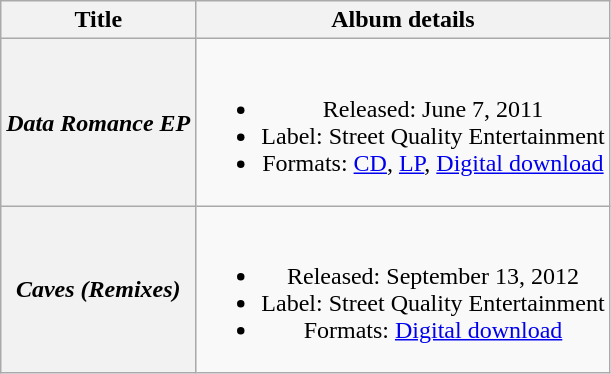<table class="wikitable plainrowheaders" style="text-align:center;">
<tr>
<th scope="col">Title</th>
<th scope="col">Album details</th>
</tr>
<tr>
<th scope="row"><em>Data Romance EP</em></th>
<td><br><ul><li>Released: June 7, 2011</li><li>Label: Street Quality Entertainment</li><li>Formats: <a href='#'>CD</a>, <a href='#'>LP</a>, <a href='#'>Digital download</a></li></ul></td>
</tr>
<tr>
<th scope="row"><em>Caves (Remixes)</em></th>
<td><br><ul><li>Released: September 13, 2012</li><li>Label: Street Quality Entertainment</li><li>Formats: <a href='#'>Digital download</a></li></ul></td>
</tr>
</table>
